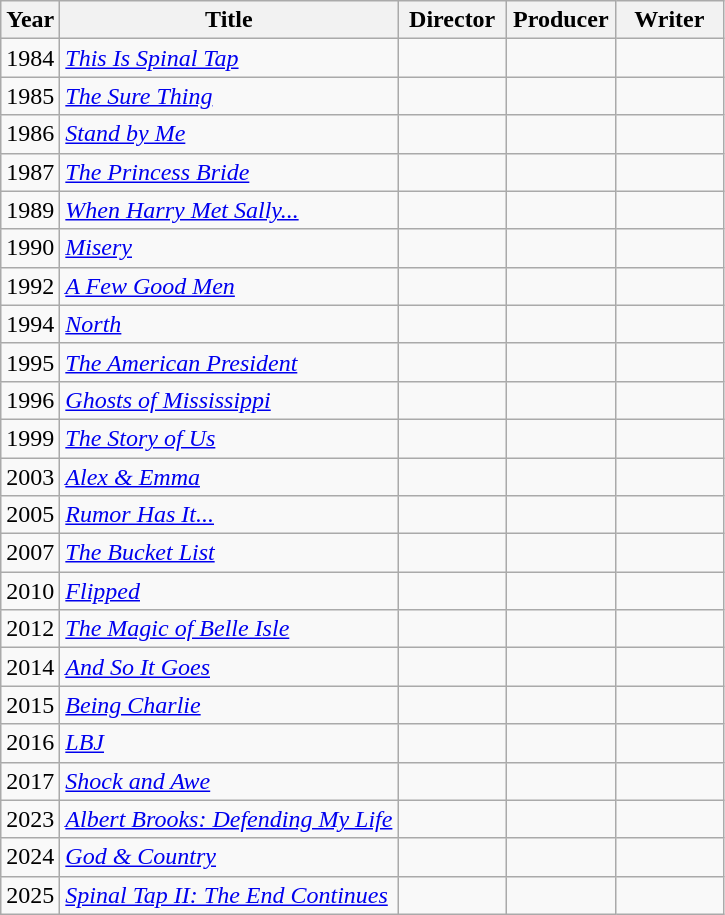<table class="wikitable sortable">
<tr>
<th>Year</th>
<th>Title</th>
<th width=65>Director</th>
<th width=65>Producer</th>
<th width=65>Writer</th>
</tr>
<tr>
<td>1984</td>
<td><em><a href='#'>This Is Spinal Tap</a></em></td>
<td></td>
<td></td>
<td></td>
</tr>
<tr>
<td>1985</td>
<td><em><a href='#'>The Sure Thing</a></em></td>
<td></td>
<td></td>
<td></td>
</tr>
<tr>
<td>1986</td>
<td><em><a href='#'>Stand by Me</a></em></td>
<td></td>
<td></td>
<td></td>
</tr>
<tr>
<td>1987</td>
<td><em><a href='#'>The Princess Bride</a></em></td>
<td></td>
<td></td>
<td></td>
</tr>
<tr>
<td>1989</td>
<td><em><a href='#'>When Harry Met Sally...</a></em></td>
<td></td>
<td></td>
<td></td>
</tr>
<tr>
<td>1990</td>
<td><em><a href='#'>Misery</a></em></td>
<td></td>
<td></td>
<td></td>
</tr>
<tr>
<td>1992</td>
<td><em><a href='#'>A Few Good Men</a></em></td>
<td></td>
<td></td>
<td></td>
</tr>
<tr>
<td>1994</td>
<td><em><a href='#'>North</a></em></td>
<td></td>
<td></td>
<td></td>
</tr>
<tr>
<td>1995</td>
<td><em><a href='#'>The American President</a></em></td>
<td></td>
<td></td>
<td></td>
</tr>
<tr>
<td>1996</td>
<td><em><a href='#'>Ghosts of Mississippi</a></em></td>
<td></td>
<td></td>
<td></td>
</tr>
<tr>
<td>1999</td>
<td><em><a href='#'>The Story of Us</a></em></td>
<td></td>
<td></td>
<td></td>
</tr>
<tr>
<td>2003</td>
<td><em><a href='#'>Alex & Emma</a></em></td>
<td></td>
<td></td>
<td></td>
</tr>
<tr>
<td>2005</td>
<td><em><a href='#'>Rumor Has It...</a></em></td>
<td></td>
<td></td>
<td></td>
</tr>
<tr>
<td>2007</td>
<td><em><a href='#'>The Bucket List</a></em></td>
<td></td>
<td></td>
<td></td>
</tr>
<tr>
<td>2010</td>
<td><em><a href='#'>Flipped</a></em></td>
<td></td>
<td></td>
<td></td>
</tr>
<tr>
<td>2012</td>
<td><em><a href='#'>The Magic of Belle Isle</a></em></td>
<td></td>
<td></td>
<td></td>
</tr>
<tr>
<td>2014</td>
<td><em><a href='#'>And So It Goes</a></em></td>
<td></td>
<td></td>
<td></td>
</tr>
<tr>
<td>2015</td>
<td><em><a href='#'>Being Charlie</a></em></td>
<td></td>
<td></td>
<td></td>
</tr>
<tr>
<td>2016</td>
<td><em><a href='#'>LBJ</a></em></td>
<td></td>
<td></td>
<td></td>
</tr>
<tr>
<td>2017</td>
<td><em><a href='#'>Shock and Awe</a></em></td>
<td></td>
<td></td>
<td></td>
</tr>
<tr>
<td>2023</td>
<td><em><a href='#'>Albert Brooks: Defending My Life</a></em></td>
<td></td>
<td></td>
<td></td>
</tr>
<tr>
<td>2024</td>
<td><em><a href='#'>God & Country</a></em></td>
<td></td>
<td></td>
<td></td>
</tr>
<tr>
<td>2025</td>
<td><em><a href='#'>Spinal Tap II: The End Continues</a></em></td>
<td></td>
<td></td>
<td></td>
</tr>
</table>
